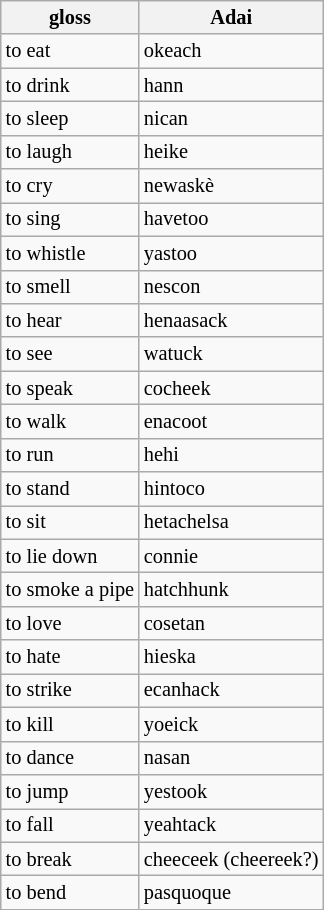<table class="wikitable sortable" style="font-size: 85%">
<tr>
<th>gloss</th>
<th>Adai</th>
</tr>
<tr>
<td>to eat</td>
<td>okeach</td>
</tr>
<tr>
<td>to drink</td>
<td>hann</td>
</tr>
<tr>
<td>to sleep</td>
<td>nican</td>
</tr>
<tr>
<td>to laugh</td>
<td>heike</td>
</tr>
<tr>
<td>to cry</td>
<td>newaskè</td>
</tr>
<tr>
<td>to sing</td>
<td>havetoo</td>
</tr>
<tr>
<td>to whistle</td>
<td>yastoo</td>
</tr>
<tr>
<td>to smell</td>
<td>nescon</td>
</tr>
<tr>
<td>to hear</td>
<td>henaasack</td>
</tr>
<tr>
<td>to see</td>
<td>watuck</td>
</tr>
<tr>
<td>to speak</td>
<td>cocheek</td>
</tr>
<tr>
<td>to walk</td>
<td>enacoot</td>
</tr>
<tr>
<td>to run</td>
<td>hehi</td>
</tr>
<tr>
<td>to stand</td>
<td>hintoco</td>
</tr>
<tr>
<td>to sit</td>
<td>hetachelsa</td>
</tr>
<tr>
<td>to lie down</td>
<td>connie</td>
</tr>
<tr>
<td>to smoke a pipe</td>
<td>hatchhunk</td>
</tr>
<tr>
<td>to love</td>
<td>cosetan</td>
</tr>
<tr>
<td>to hate</td>
<td>hieska</td>
</tr>
<tr>
<td>to strike</td>
<td>ecanhack</td>
</tr>
<tr>
<td>to kill</td>
<td>yoeick</td>
</tr>
<tr>
<td>to dance</td>
<td>nasan</td>
</tr>
<tr>
<td>to jump</td>
<td>yestook</td>
</tr>
<tr>
<td>to fall</td>
<td>yeahtack</td>
</tr>
<tr>
<td>to break</td>
<td>cheeceek (cheereek?)</td>
</tr>
<tr>
<td>to bend</td>
<td>pasquoque</td>
</tr>
</table>
